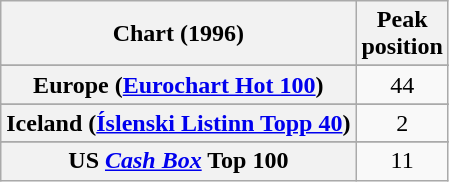<table class="wikitable sortable plainrowheaders" style="text-align:center">
<tr>
<th scope="col">Chart (1996)</th>
<th scope="col">Peak<br>position</th>
</tr>
<tr>
</tr>
<tr>
</tr>
<tr>
</tr>
<tr>
</tr>
<tr>
</tr>
<tr>
</tr>
<tr>
<th scope="row">Europe (<a href='#'>Eurochart Hot 100</a>)</th>
<td>44</td>
</tr>
<tr>
</tr>
<tr>
</tr>
<tr>
<th scope="row">Iceland (<a href='#'>Íslenski Listinn Topp 40</a>)</th>
<td>2</td>
</tr>
<tr>
</tr>
<tr>
</tr>
<tr>
</tr>
<tr>
</tr>
<tr>
</tr>
<tr>
</tr>
<tr>
</tr>
<tr>
</tr>
<tr>
</tr>
<tr>
</tr>
<tr>
</tr>
<tr>
</tr>
<tr>
</tr>
<tr>
</tr>
<tr>
<th scope="row">US <em><a href='#'>Cash Box</a></em> Top 100</th>
<td>11</td>
</tr>
</table>
